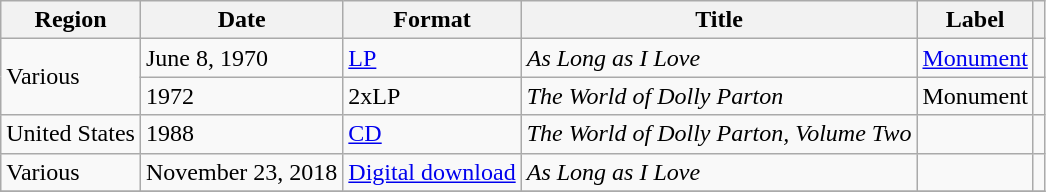<table class="wikitable plainrowheaders">
<tr>
<th scope="col">Region</th>
<th scope="col">Date</th>
<th scope="col">Format</th>
<th scope="col">Title</th>
<th scope="col">Label</th>
<th scope="col"></th>
</tr>
<tr>
<td rowspan = "2">Various</td>
<td>June 8, 1970</td>
<td><a href='#'>LP</a></td>
<td><em>As Long as I Love</em></td>
<td><a href='#'>Monument</a></td>
<td></td>
</tr>
<tr>
<td>1972</td>
<td>2xLP</td>
<td><em>The World of Dolly Parton</em></td>
<td>Monument</td>
<td></td>
</tr>
<tr>
<td>United States</td>
<td>1988</td>
<td><a href='#'>CD</a></td>
<td><em>The World of Dolly Parton, Volume Two</em></td>
<td></td>
<td></td>
</tr>
<tr>
<td>Various</td>
<td>November 23, 2018</td>
<td><a href='#'>Digital download</a></td>
<td><em>As Long as I Love</em></td>
<td></td>
<td></td>
</tr>
<tr>
</tr>
</table>
